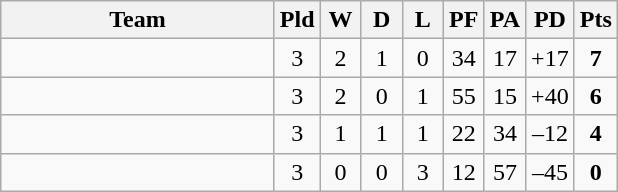<table class="wikitable" style="text-align:center;">
<tr>
<th width=175>Team</th>
<th width=20 abbr="Played">Pld</th>
<th width=20 abbr="Won">W</th>
<th width=20 abbr="Drawn">D</th>
<th width=20 abbr="Lost">L</th>
<th width=20 abbr="Points for">PF</th>
<th width=20 abbr="Points against">PA</th>
<th width=25 abbr="Points difference">PD</th>
<th width=20 abbr="Points">Pts</th>
</tr>
<tr>
<td align=left></td>
<td>3</td>
<td>2</td>
<td>1</td>
<td>0</td>
<td>34</td>
<td>17</td>
<td>+17</td>
<td><strong>7</strong></td>
</tr>
<tr>
<td align=left></td>
<td>3</td>
<td>2</td>
<td>0</td>
<td>1</td>
<td>55</td>
<td>15</td>
<td>+40</td>
<td><strong>6</strong></td>
</tr>
<tr>
<td align=left></td>
<td>3</td>
<td>1</td>
<td>1</td>
<td>1</td>
<td>22</td>
<td>34</td>
<td>–12</td>
<td><strong>4</strong></td>
</tr>
<tr>
<td align=left></td>
<td>3</td>
<td>0</td>
<td>0</td>
<td>3</td>
<td>12</td>
<td>57</td>
<td>–45</td>
<td><strong>0</strong></td>
</tr>
</table>
